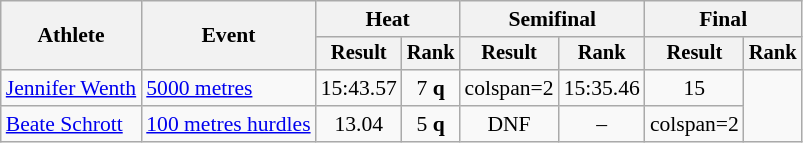<table class="wikitable" style="font-size:90%">
<tr>
<th rowspan="2">Athlete</th>
<th rowspan="2">Event</th>
<th colspan="2">Heat</th>
<th colspan="2">Semifinal</th>
<th colspan="2">Final</th>
</tr>
<tr style="font-size:95%">
<th>Result</th>
<th>Rank</th>
<th>Result</th>
<th>Rank</th>
<th>Result</th>
<th>Rank</th>
</tr>
<tr style=text-align:center>
<td style=text-align:left><a href='#'>Jennifer Wenth</a></td>
<td style=text-align:left><a href='#'>5000 metres</a></td>
<td>15:43.57</td>
<td>7 <strong>q</strong></td>
<td>colspan=2 </td>
<td>15:35.46</td>
<td>15</td>
</tr>
<tr style=text-align:center>
<td style=text-align:left><a href='#'>Beate Schrott</a></td>
<td style=text-align:left><a href='#'>100 metres hurdles</a></td>
<td>13.04</td>
<td>5 <strong>q</strong></td>
<td>DNF</td>
<td>–</td>
<td>colspan=2 </td>
</tr>
</table>
